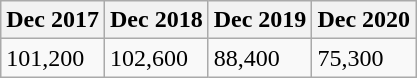<table class="wikitable">
<tr>
<th>Dec 2017</th>
<th>Dec 2018</th>
<th>Dec 2019</th>
<th>Dec 2020</th>
</tr>
<tr>
<td>101,200</td>
<td>102,600</td>
<td>88,400</td>
<td>75,300</td>
</tr>
</table>
